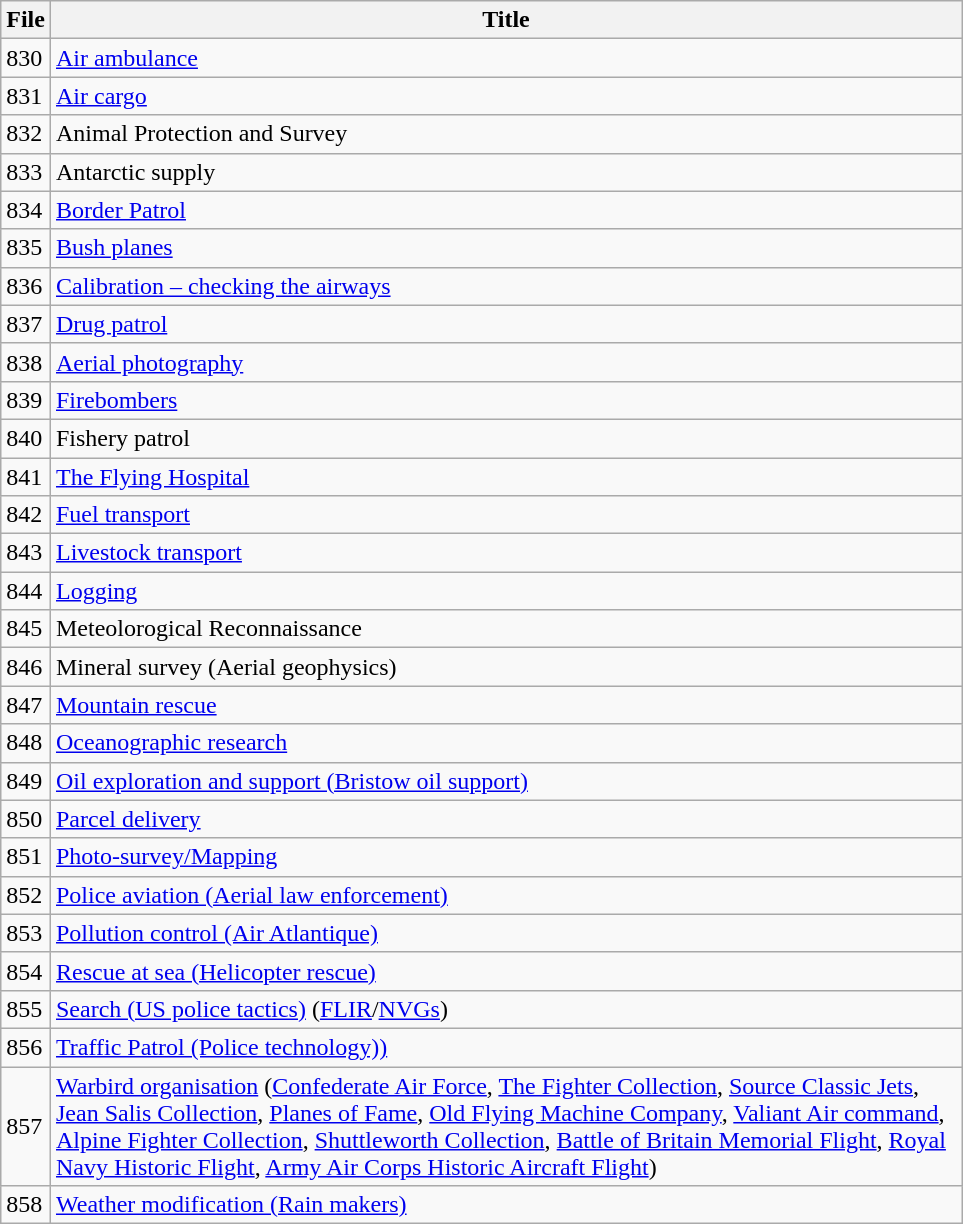<table class="wikitable collapsible collapsed" border="1">
<tr>
<th>File</th>
<th width=600>Title</th>
</tr>
<tr>
<td>830</td>
<td><a href='#'>Air ambulance</a></td>
</tr>
<tr>
<td>831</td>
<td><a href='#'>Air cargo</a></td>
</tr>
<tr>
<td>832</td>
<td>Animal Protection and Survey</td>
</tr>
<tr>
<td>833</td>
<td>Antarctic supply</td>
</tr>
<tr>
<td>834</td>
<td><a href='#'>Border Patrol</a></td>
</tr>
<tr>
<td>835</td>
<td><a href='#'>Bush planes</a></td>
</tr>
<tr>
<td>836</td>
<td><a href='#'>Calibration – checking the airways</a></td>
</tr>
<tr>
<td>837</td>
<td><a href='#'>Drug patrol</a></td>
</tr>
<tr>
<td>838</td>
<td><a href='#'>Aerial photography</a></td>
</tr>
<tr>
<td>839</td>
<td><a href='#'>Firebombers</a></td>
</tr>
<tr>
<td>840</td>
<td>Fishery patrol</td>
</tr>
<tr>
<td>841</td>
<td><a href='#'>The Flying Hospital</a></td>
</tr>
<tr>
<td>842</td>
<td><a href='#'>Fuel transport</a></td>
</tr>
<tr>
<td>843</td>
<td><a href='#'>Livestock transport</a></td>
</tr>
<tr>
<td>844</td>
<td><a href='#'>Logging</a></td>
</tr>
<tr>
<td>845</td>
<td>Meteolorogical Reconnaissance</td>
</tr>
<tr>
<td>846</td>
<td>Mineral survey (Aerial geophysics)</td>
</tr>
<tr>
<td>847</td>
<td><a href='#'>Mountain rescue</a></td>
</tr>
<tr>
<td>848</td>
<td><a href='#'>Oceanographic research</a></td>
</tr>
<tr>
<td>849</td>
<td><a href='#'>Oil exploration and support (Bristow oil support)</a></td>
</tr>
<tr>
<td>850</td>
<td><a href='#'>Parcel delivery</a></td>
</tr>
<tr>
<td>851</td>
<td><a href='#'>Photo-survey/Mapping</a></td>
</tr>
<tr>
<td>852</td>
<td><a href='#'>Police aviation (Aerial law enforcement)</a></td>
</tr>
<tr>
<td>853</td>
<td><a href='#'>Pollution control (Air Atlantique)</a></td>
</tr>
<tr>
<td>854</td>
<td><a href='#'>Rescue at sea (Helicopter rescue)</a></td>
</tr>
<tr>
<td>855</td>
<td><a href='#'>Search (US police tactics)</a> (<a href='#'>FLIR</a>/<a href='#'>NVGs</a>)</td>
</tr>
<tr>
<td>856</td>
<td><a href='#'>Traffic Patrol (Police technology))</a></td>
</tr>
<tr>
<td>857</td>
<td><a href='#'>Warbird organisation</a> (<a href='#'>Confederate Air Force</a>, <a href='#'>The Fighter Collection</a>, <a href='#'>Source Classic Jets</a>, <a href='#'>Jean Salis Collection</a>, <a href='#'>Planes of Fame</a>, <a href='#'>Old Flying Machine Company</a>, <a href='#'>Valiant Air command</a>, <a href='#'>Alpine Fighter Collection</a>, <a href='#'>Shuttleworth Collection</a>, <a href='#'>Battle of Britain Memorial Flight</a>, <a href='#'>Royal Navy Historic Flight</a>, <a href='#'>Army Air Corps Historic Aircraft Flight</a>)</td>
</tr>
<tr>
<td>858</td>
<td><a href='#'>Weather modification (Rain makers)</a></td>
</tr>
</table>
